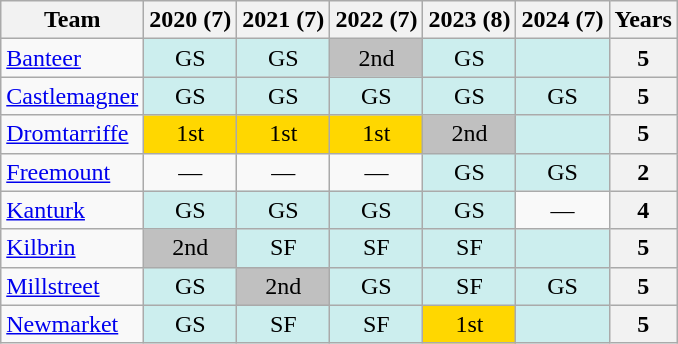<table class="wikitable sortable" style="text-align:center">
<tr>
<th>Team</th>
<th>2020 (7)</th>
<th>2021 (7)</th>
<th>2022 (7)</th>
<th>2023 (8)</th>
<th>2024 (7)</th>
<th>Years</th>
</tr>
<tr>
<td style="text-align:left;"> <a href='#'>Banteer</a></td>
<td bgcolor="#cceeee">GS</td>
<td bgcolor="#cceeee">GS</td>
<td bgcolor="silver">2nd</td>
<td bgcolor="#cceeee">GS</td>
<td bgcolor="#cceeee"></td>
<th>5</th>
</tr>
<tr>
<td style="text-align:left;"> <a href='#'>Castlemagner</a></td>
<td bgcolor="#cceeee">GS</td>
<td bgcolor="#cceeee">GS</td>
<td bgcolor="#cceeee">GS</td>
<td bgcolor="#cceeee">GS</td>
<td bgcolor="#cceeee">GS</td>
<th>5</th>
</tr>
<tr>
<td style="text-align:left;"> <a href='#'>Dromtarriffe</a></td>
<td bgcolor="gold">1st</td>
<td bgcolor="gold">1st</td>
<td bgcolor="gold">1st</td>
<td bgcolor="silver">2nd</td>
<td bgcolor="#cceeee"></td>
<th>5</th>
</tr>
<tr>
<td style="text-align:left;"> <a href='#'>Freemount</a></td>
<td>—</td>
<td>—</td>
<td>—</td>
<td bgcolor="#cceeee">GS</td>
<td bgcolor="#cceeee">GS</td>
<th>2</th>
</tr>
<tr>
<td style="text-align:left;"> <a href='#'>Kanturk</a></td>
<td bgcolor="#cceeee">GS</td>
<td bgcolor="#cceeee">GS</td>
<td bgcolor="#cceeee">GS</td>
<td bgcolor="#cceeee">GS</td>
<td>—</td>
<th>4</th>
</tr>
<tr>
<td style="text-align:left;"> <a href='#'>Kilbrin</a></td>
<td bgcolor="silver">2nd</td>
<td bgcolor="#cceeee">SF</td>
<td bgcolor="#cceeee">SF</td>
<td bgcolor="#cceeee">SF</td>
<td bgcolor="#cceeee"></td>
<th>5</th>
</tr>
<tr>
<td style="text-align:left;"> <a href='#'>Millstreet</a></td>
<td bgcolor="#cceeee">GS</td>
<td bgcolor="silver">2nd</td>
<td bgcolor="#cceeee">GS</td>
<td bgcolor="#cceeee">SF</td>
<td bgcolor="#cceeee">GS</td>
<th>5</th>
</tr>
<tr>
<td style="text-align:left;"> <a href='#'>Newmarket</a></td>
<td bgcolor="#cceeee">GS</td>
<td bgcolor="#cceeee">SF</td>
<td bgcolor="#cceeee">SF</td>
<td bgcolor="gold">1st</td>
<td bgcolor="#cceeee"></td>
<th>5</th>
</tr>
</table>
